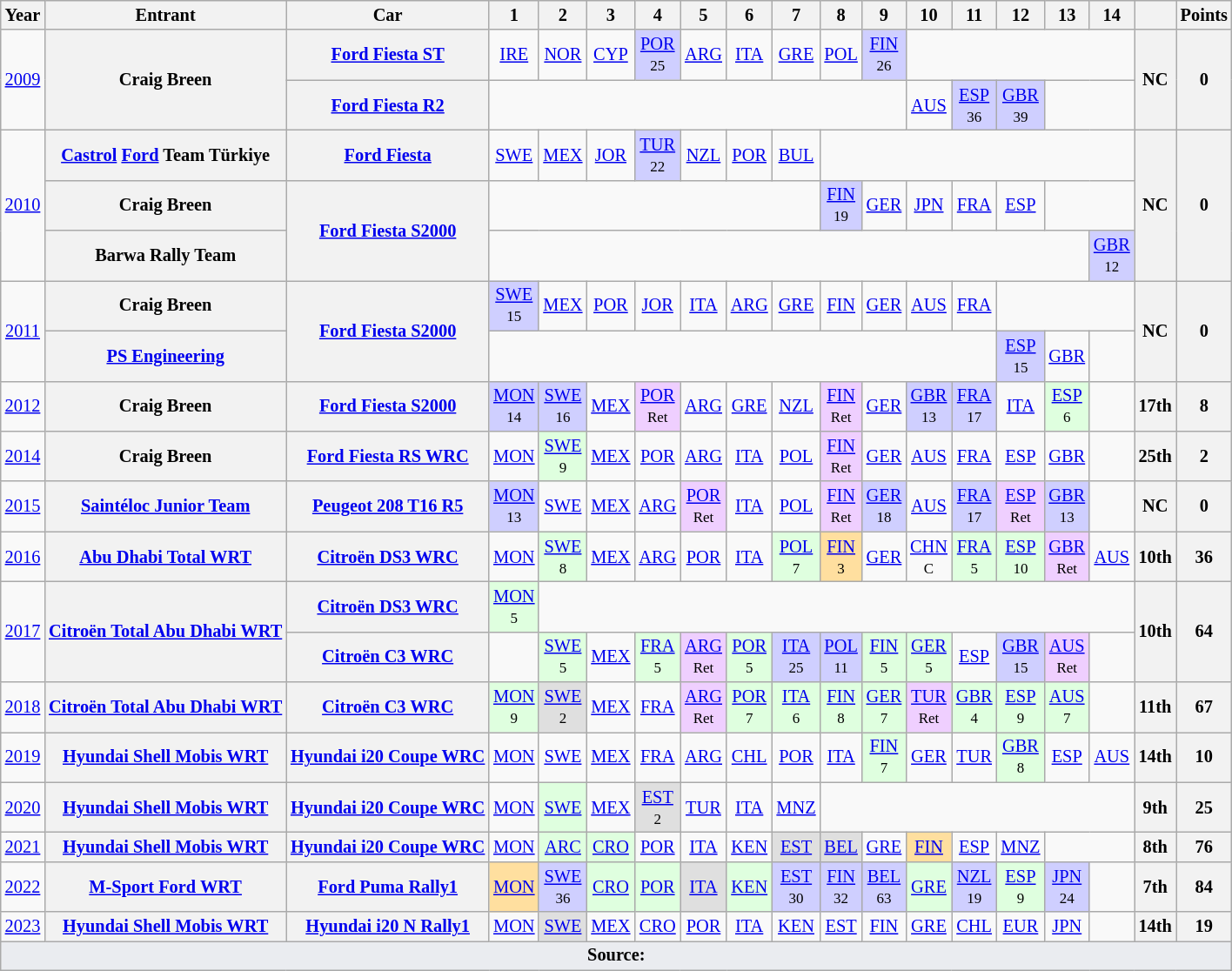<table class="wikitable" border="1" style="text-align:center; font-size:85%;">
<tr>
<th>Year</th>
<th>Entrant</th>
<th>Car</th>
<th>1</th>
<th>2</th>
<th>3</th>
<th>4</th>
<th>5</th>
<th>6</th>
<th>7</th>
<th>8</th>
<th>9</th>
<th>10</th>
<th>11</th>
<th>12</th>
<th>13</th>
<th>14</th>
<th></th>
<th>Points</th>
</tr>
<tr>
<td rowspan=2><a href='#'>2009</a></td>
<th rowspan=2 nowrap>Craig Breen</th>
<th nowrap><a href='#'>Ford Fiesta ST</a></th>
<td><a href='#'>IRE</a></td>
<td><a href='#'>NOR</a></td>
<td><a href='#'>CYP</a></td>
<td style="background:#CFCFFF;"><a href='#'>POR</a><br><small>25</small></td>
<td><a href='#'>ARG</a></td>
<td><a href='#'>ITA</a></td>
<td><a href='#'>GRE</a></td>
<td><a href='#'>POL</a></td>
<td style="background:#CFCFFF;"><a href='#'>FIN</a><br><small>26</small></td>
<td colspan=5></td>
<th rowspan=2>NC</th>
<th rowspan=2>0</th>
</tr>
<tr>
<th nowrap><a href='#'>Ford Fiesta R2</a></th>
<td colspan=9></td>
<td><a href='#'>AUS</a></td>
<td style="background:#CFCFFF;"><a href='#'>ESP</a><br><small>36</small></td>
<td style="background:#CFCFFF;"><a href='#'>GBR</a><br><small>39</small></td>
<td colspan=2></td>
</tr>
<tr>
<td rowspan=3><a href='#'>2010</a></td>
<th nowrap><a href='#'>Castrol</a> <a href='#'>Ford</a> Team Türkiye</th>
<th nowrap><a href='#'>Ford Fiesta</a></th>
<td><a href='#'>SWE</a></td>
<td><a href='#'>MEX</a></td>
<td><a href='#'>JOR</a></td>
<td style="background:#CFCFFF;"><a href='#'>TUR</a><br><small>22</small></td>
<td><a href='#'>NZL</a></td>
<td><a href='#'>POR</a></td>
<td><a href='#'>BUL</a></td>
<td colspan=7></td>
<th rowspan=3>NC</th>
<th rowspan=3>0</th>
</tr>
<tr>
<th nowrap>Craig Breen</th>
<th rowspan=2 nowrap><a href='#'>Ford Fiesta S2000</a></th>
<td colspan=7></td>
<td style="background:#CFCFFF;"><a href='#'>FIN</a><br><small>19</small></td>
<td><a href='#'>GER</a></td>
<td><a href='#'>JPN</a></td>
<td><a href='#'>FRA</a></td>
<td><a href='#'>ESP</a></td>
<td colspan=2></td>
</tr>
<tr>
<th nowrap>Barwa Rally Team</th>
<td colspan=13></td>
<td style="background:#CFCFFF;"><a href='#'>GBR</a><br><small>12</small></td>
</tr>
<tr>
<td rowspan=2><a href='#'>2011</a></td>
<th nowrap>Craig Breen</th>
<th rowspan=2 nowrap><a href='#'>Ford Fiesta S2000</a></th>
<td style="background:#CFCFFF;"><a href='#'>SWE</a><br><small>15</small></td>
<td><a href='#'>MEX</a></td>
<td><a href='#'>POR</a></td>
<td><a href='#'>JOR</a></td>
<td><a href='#'>ITA</a></td>
<td><a href='#'>ARG</a></td>
<td><a href='#'>GRE</a></td>
<td><a href='#'>FIN</a></td>
<td><a href='#'>GER</a></td>
<td><a href='#'>AUS</a></td>
<td><a href='#'>FRA</a></td>
<td colspan=3></td>
<th rowspan=2>NC</th>
<th rowspan=2>0</th>
</tr>
<tr>
<th nowrap><a href='#'>PS Engineering</a></th>
<td colspan=11></td>
<td style="background:#CFCFFF;"><a href='#'>ESP</a><br><small>15</small></td>
<td><a href='#'>GBR</a></td>
<td></td>
</tr>
<tr>
<td><a href='#'>2012</a></td>
<th nowrap>Craig Breen</th>
<th nowrap><a href='#'>Ford Fiesta S2000</a></th>
<td style="background:#CFCFFF;"><a href='#'>MON</a><br><small>14</small></td>
<td style="background:#CFCFFF;"><a href='#'>SWE</a><br><small>16</small></td>
<td><a href='#'>MEX</a></td>
<td style="background:#EFCFFF;"><a href='#'>POR</a><br><small>Ret</small></td>
<td><a href='#'>ARG</a></td>
<td><a href='#'>GRE</a></td>
<td><a href='#'>NZL</a></td>
<td style="background:#EFCFFF;"><a href='#'>FIN</a><br><small>Ret</small></td>
<td><a href='#'>GER</a></td>
<td style="background:#CFCFFF;"><a href='#'>GBR</a><br><small>13</small></td>
<td style="background:#CFCFFF;"><a href='#'>FRA</a><br><small>17</small></td>
<td><a href='#'>ITA</a></td>
<td style="background:#DFFFDF;"><a href='#'>ESP</a><br><small>6</small></td>
<td></td>
<th>17th</th>
<th>8</th>
</tr>
<tr>
<td><a href='#'>2014</a></td>
<th nowrap>Craig Breen</th>
<th nowrap><a href='#'>Ford Fiesta RS WRC</a></th>
<td><a href='#'>MON</a></td>
<td style="background:#DFFFDF;"><a href='#'>SWE</a><br><small>9</small></td>
<td><a href='#'>MEX</a></td>
<td><a href='#'>POR</a></td>
<td><a href='#'>ARG</a></td>
<td><a href='#'>ITA</a></td>
<td><a href='#'>POL</a></td>
<td style="background:#EFCFFF;"><a href='#'>FIN</a><br><small>Ret</small></td>
<td><a href='#'>GER</a></td>
<td><a href='#'>AUS</a></td>
<td><a href='#'>FRA</a></td>
<td><a href='#'>ESP</a></td>
<td><a href='#'>GBR</a></td>
<td></td>
<th>25th</th>
<th>2</th>
</tr>
<tr>
<td><a href='#'>2015</a></td>
<th nowrap><a href='#'>Saintéloc Junior Team</a></th>
<th nowrap><a href='#'>Peugeot 208 T16 R5</a></th>
<td style="background:#CFCFFF;"><a href='#'>MON</a><br><small>13</small></td>
<td><a href='#'>SWE</a></td>
<td><a href='#'>MEX</a></td>
<td><a href='#'>ARG</a></td>
<td style="background:#EFCFFF;"><a href='#'>POR</a><br><small>Ret</small></td>
<td><a href='#'>ITA</a></td>
<td><a href='#'>POL</a></td>
<td style="background:#EFCFFF;"><a href='#'>FIN</a><br><small>Ret</small></td>
<td style="background:#CFCFFF;"><a href='#'>GER</a><br><small>18</small></td>
<td><a href='#'>AUS</a></td>
<td style="background:#CFCFFF;"><a href='#'>FRA</a><br><small>17</small></td>
<td style="background:#EFCFFF;"><a href='#'>ESP</a><br><small>Ret</small></td>
<td style="background:#CFCFFF;"><a href='#'>GBR</a><br><small>13</small></td>
<td></td>
<th>NC</th>
<th>0</th>
</tr>
<tr>
<td><a href='#'>2016</a></td>
<th nowrap><a href='#'>Abu Dhabi Total WRT</a></th>
<th nowrap><a href='#'>Citroën DS3 WRC</a></th>
<td><a href='#'>MON</a></td>
<td style="background:#DFFFDF;"><a href='#'>SWE</a><br><small>8</small></td>
<td><a href='#'>MEX</a></td>
<td><a href='#'>ARG</a></td>
<td><a href='#'>POR</a></td>
<td><a href='#'>ITA</a></td>
<td style="background:#DFFFDF;"><a href='#'>POL</a><br><small>7</small></td>
<td style="background:#ffdf9f;"><a href='#'>FIN</a><br><small>3</small></td>
<td><a href='#'>GER</a></td>
<td><a href='#'>CHN</a><br><small>C</small></td>
<td style="background:#DFFFDF;"><a href='#'>FRA</a><br><small>5</small></td>
<td style="background:#DFFFDF;"><a href='#'>ESP</a><br><small>10</small></td>
<td style="background:#EFCFFF;"><a href='#'>GBR</a><br><small>Ret</small></td>
<td><a href='#'>AUS</a></td>
<th>10th</th>
<th>36</th>
</tr>
<tr>
<td rowspan=2><a href='#'>2017</a></td>
<th rowspan=2 nowrap><a href='#'>Citroën Total Abu Dhabi WRT</a></th>
<th nowrap><a href='#'>Citroën DS3 WRC</a></th>
<td style="background:#DFFFDF;"><a href='#'>MON</a><br><small>5</small></td>
<td colspan=13></td>
<th rowspan=2>10th</th>
<th rowspan=2>64</th>
</tr>
<tr>
<th nowrap><a href='#'>Citroën C3 WRC</a></th>
<td></td>
<td style="background:#DFFFDF;"><a href='#'>SWE</a><br><small>5</small></td>
<td><a href='#'>MEX</a></td>
<td style="background:#DFFFDF;"><a href='#'>FRA</a><br><small>5</small></td>
<td style="background:#EFCFFF;"><a href='#'>ARG</a><br><small>Ret</small></td>
<td style="background:#DFFFDF;"><a href='#'>POR</a><br><small>5</small></td>
<td style="background:#CFCFFF;"><a href='#'>ITA</a><br><small>25</small></td>
<td style="background:#CFCFFF;"><a href='#'>POL</a><br><small>11</small></td>
<td style="background:#DFFFDF;"><a href='#'>FIN</a><br><small>5</small></td>
<td style="background:#DFFFDF;"><a href='#'>GER</a><br><small>5</small></td>
<td><a href='#'>ESP</a></td>
<td style="background:#CFCFFF;"><a href='#'>GBR</a><br><small>15</small></td>
<td style="background:#EFCFFF;"><a href='#'>AUS</a><br><small>Ret</small></td>
<td></td>
</tr>
<tr>
<td><a href='#'>2018</a></td>
<th nowrap><a href='#'>Citroën Total Abu Dhabi WRT</a></th>
<th nowrap><a href='#'>Citroën C3 WRC</a></th>
<td style="background:#DFFFDF;"><a href='#'>MON</a><br><small>9</small></td>
<td style="background:#dfdfdf;"><a href='#'>SWE</a><br><small>2</small></td>
<td><a href='#'>MEX</a></td>
<td><a href='#'>FRA</a></td>
<td style="background:#EFCFFF;"><a href='#'>ARG</a><br><small>Ret</small></td>
<td style="background:#DFFFDF;"><a href='#'>POR</a><br><small>7</small></td>
<td style="background:#DFFFDF;"><a href='#'>ITA</a><br><small>6</small></td>
<td style="background:#DFFFDF;"><a href='#'>FIN</a><br><small>8</small></td>
<td style="background:#DFFFDF;"><a href='#'>GER</a><br><small>7</small></td>
<td style="background:#EFCFFF;"><a href='#'>TUR</a><br><small>Ret</small></td>
<td style="background:#DFFFDF;"><a href='#'>GBR</a><br><small>4</small></td>
<td style="background:#DFFFDF;"><a href='#'>ESP</a><br><small>9</small></td>
<td style="background:#DFFFDF;"><a href='#'>AUS</a><br><small>7</small></td>
<td></td>
<th>11th</th>
<th>67</th>
</tr>
<tr>
<td><a href='#'>2019</a></td>
<th nowrap><a href='#'>Hyundai Shell Mobis WRT</a></th>
<th nowrap><a href='#'>Hyundai i20 Coupe WRC</a></th>
<td><a href='#'>MON</a></td>
<td><a href='#'>SWE</a></td>
<td><a href='#'>MEX</a></td>
<td><a href='#'>FRA</a></td>
<td><a href='#'>ARG</a></td>
<td><a href='#'>CHL</a></td>
<td><a href='#'>POR</a></td>
<td><a href='#'>ITA</a></td>
<td style="background:#DFFFDF;"><a href='#'>FIN</a><br><small>7</small></td>
<td><a href='#'>GER</a></td>
<td><a href='#'>TUR</a></td>
<td style="background:#DFFFDF;"><a href='#'>GBR</a><br><small>8</small></td>
<td><a href='#'>ESP</a></td>
<td><a href='#'>AUS</a><br></td>
<th>14th</th>
<th>10</th>
</tr>
<tr>
<td><a href='#'>2020</a></td>
<th nowrap><a href='#'>Hyundai Shell Mobis WRT</a></th>
<th nowrap><a href='#'>Hyundai i20 Coupe WRC</a></th>
<td><a href='#'>MON</a></td>
<td style="background:#DFFFDF;"><a href='#'>SWE</a><br></td>
<td><a href='#'>MEX</a></td>
<td style="background:#dfdfdf;"><a href='#'>EST</a><br><small>2</small></td>
<td><a href='#'>TUR</a></td>
<td><a href='#'>ITA</a></td>
<td><a href='#'>MNZ</a></td>
<td colspan=7></td>
<th>9th</th>
<th>25</th>
</tr>
<tr>
<td><a href='#'>2021</a></td>
<th nowrap><a href='#'>Hyundai Shell Mobis WRT</a></th>
<th nowrap><a href='#'>Hyundai i20 Coupe WRC</a></th>
<td><a href='#'>MON</a></td>
<td style="background:#DFFFDF;"><a href='#'>ARC</a><br></td>
<td style="background:#DFFFDF;"><a href='#'>CRO</a><br></td>
<td><a href='#'>POR</a></td>
<td><a href='#'>ITA</a></td>
<td><a href='#'>KEN</a></td>
<td style="background:#dfdfdf;"><a href='#'>EST</a><br></td>
<td style="background:#dfdfdf;"><a href='#'>BEL</a><br></td>
<td><a href='#'>GRE</a></td>
<td style="background:#ffdf9f;"><a href='#'>FIN</a><br></td>
<td><a href='#'>ESP</a></td>
<td><a href='#'>MNZ</a></td>
<td colspan=2></td>
<th>8th</th>
<th>76</th>
</tr>
<tr>
<td><a href='#'>2022</a></td>
<th nowrap><a href='#'>M-Sport Ford WRT</a></th>
<th nowrap><a href='#'>Ford Puma Rally1</a></th>
<td style="background:#ffdf9f;"><a href='#'>MON</a><br></td>
<td style="background:#CFCFFF;"><a href='#'>SWE</a><br><small>36</small></td>
<td style="background:#DFFFDF;"><a href='#'>CRO</a><br></td>
<td style="background:#DFFFDF;"><a href='#'>POR</a><br></td>
<td style="background:#dfdfdf;"><a href='#'>ITA</a><br></td>
<td style="background:#DFFFDF;"><a href='#'>KEN</a><br></td>
<td style="background:#CFCFFF;"><a href='#'>EST</a><br><small>30</small></td>
<td style="background:#CFCFFF;"><a href='#'>FIN</a><br><small>32</small></td>
<td style="background:#CFCFFF;"><a href='#'>BEL</a><br><small>63</small></td>
<td style="background:#DFFFDF;"><a href='#'>GRE</a><br></td>
<td style="background:#CFCFFF;"><a href='#'>NZL</a><br><small>19</small></td>
<td style="background:#DFFFDF;"><a href='#'>ESP</a><br><small>9</small></td>
<td style="background:#CFCFFF;"><a href='#'>JPN</a><br><small>24</small></td>
<td></td>
<th>7th</th>
<th>84</th>
</tr>
<tr>
<td><a href='#'>2023</a></td>
<th nowrap><a href='#'>Hyundai Shell Mobis WRT</a></th>
<th nowrap><a href='#'>Hyundai i20 N Rally1</a></th>
<td><a href='#'>MON</a></td>
<td style="background:#DFDFDF"><a href='#'>SWE</a><br></td>
<td><a href='#'>MEX</a></td>
<td><a href='#'>CRO</a></td>
<td><a href='#'>POR</a></td>
<td><a href='#'>ITA</a></td>
<td><a href='#'>KEN</a></td>
<td><a href='#'>EST</a></td>
<td><a href='#'>FIN</a></td>
<td><a href='#'>GRE</a></td>
<td><a href='#'>CHL</a></td>
<td><a href='#'>EUR</a></td>
<td><a href='#'>JPN</a></td>
<td></td>
<th>14th</th>
<th>19</th>
</tr>
<tr>
<td colspan="19" style="background-color:#EAECF0;text-align:center"><strong>Source:</strong></td>
</tr>
</table>
